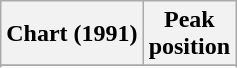<table class="wikitable sortable">
<tr>
<th align="left">Chart (1991)</th>
<th align="center">Peak<br>position</th>
</tr>
<tr>
</tr>
<tr>
</tr>
</table>
